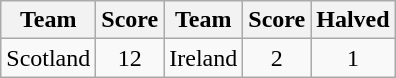<table class="wikitable" style="text-align:center">
<tr>
<th>Team</th>
<th>Score</th>
<th>Team</th>
<th>Score</th>
<th>Halved</th>
</tr>
<tr>
<td align=left> Scotland</td>
<td>12</td>
<td align=left> Ireland</td>
<td>2</td>
<td>1</td>
</tr>
</table>
